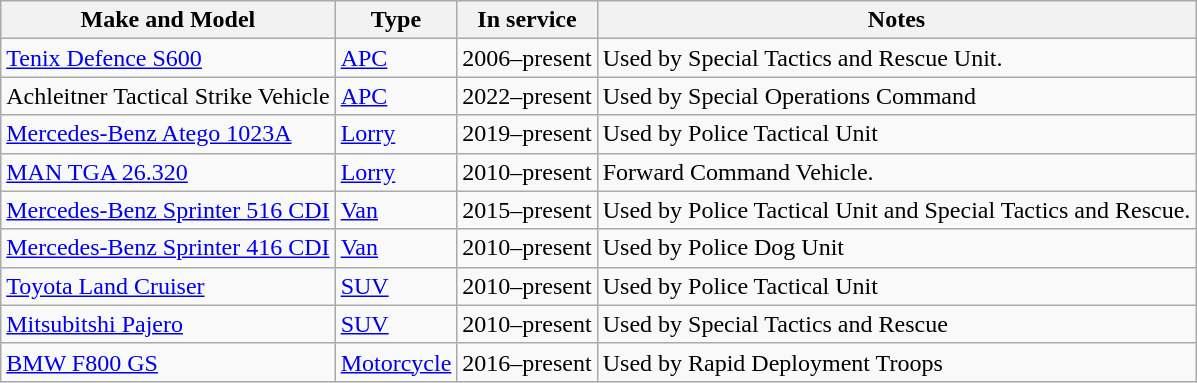<table class="wikitable">
<tr>
<th style="text-align: center;">Make and Model</th>
<th style="text-align: center;">Type</th>
<th style="text-align: center;">In service</th>
<th style="text-align: center;">Notes</th>
</tr>
<tr>
<td><a href='#'>Tenix Defence S600</a></td>
<td><a href='#'>APC</a></td>
<td>2006–present</td>
<td>Used by Special Tactics and Rescue Unit.</td>
</tr>
<tr>
<td>Achleitner Tactical Strike Vehicle</td>
<td><a href='#'>APC</a></td>
<td>2022–present</td>
<td>Used by Special Operations Command</td>
</tr>
<tr>
<td><a href='#'>Mercedes-Benz Atego 1023A</a></td>
<td><a href='#'>Lorry</a></td>
<td>2019–present</td>
<td>Used by Police Tactical Unit</td>
</tr>
<tr>
<td><a href='#'>MAN TGA 26.320</a></td>
<td><a href='#'>Lorry</a></td>
<td>2010–present</td>
<td>Forward Command Vehicle.</td>
</tr>
<tr>
<td><a href='#'>Mercedes-Benz Sprinter 516 CDI</a></td>
<td><a href='#'>Van</a></td>
<td>2015–present</td>
<td>Used by Police Tactical Unit and Special Tactics and Rescue.</td>
</tr>
<tr>
<td><a href='#'>Mercedes-Benz Sprinter 416 CDI</a></td>
<td><a href='#'>Van</a></td>
<td>2010–present</td>
<td>Used by Police Dog Unit</td>
</tr>
<tr>
<td><a href='#'>Toyota Land Cruiser</a></td>
<td><a href='#'>SUV</a></td>
<td>2010–present</td>
<td>Used by Police Tactical Unit</td>
</tr>
<tr>
<td><a href='#'>Mitsubitshi Pajero</a></td>
<td><a href='#'>SUV</a></td>
<td>2010–present</td>
<td>Used by Special Tactics and Rescue</td>
</tr>
<tr>
<td><a href='#'>BMW F800 GS</a></td>
<td><a href='#'>Motorcycle</a></td>
<td>2016–present</td>
<td>Used by Rapid Deployment Troops</td>
</tr>
</table>
